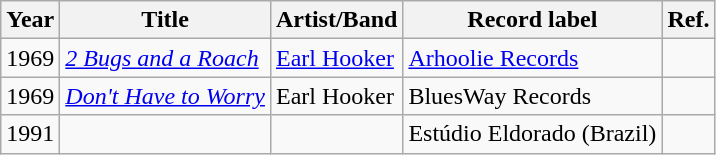<table class="wikitable sortable">
<tr>
<th>Year</th>
<th>Title</th>
<th>Artist/Band</th>
<th>Record label</th>
<th>Ref.</th>
</tr>
<tr>
<td>1969</td>
<td><em><a href='#'>2 Bugs and a Roach</a></em></td>
<td><a href='#'>Earl Hooker</a></td>
<td><a href='#'>Arhoolie Records</a></td>
<td></td>
</tr>
<tr>
<td>1969</td>
<td><em><a href='#'>Don't Have to Worry</a></em></td>
<td>Earl Hooker</td>
<td>BluesWay Records</td>
<td></td>
</tr>
<tr>
<td>1991</td>
<td><em></em></td>
<td></td>
<td>Estúdio Eldorado (Brazil)</td>
<td></td>
</tr>
</table>
